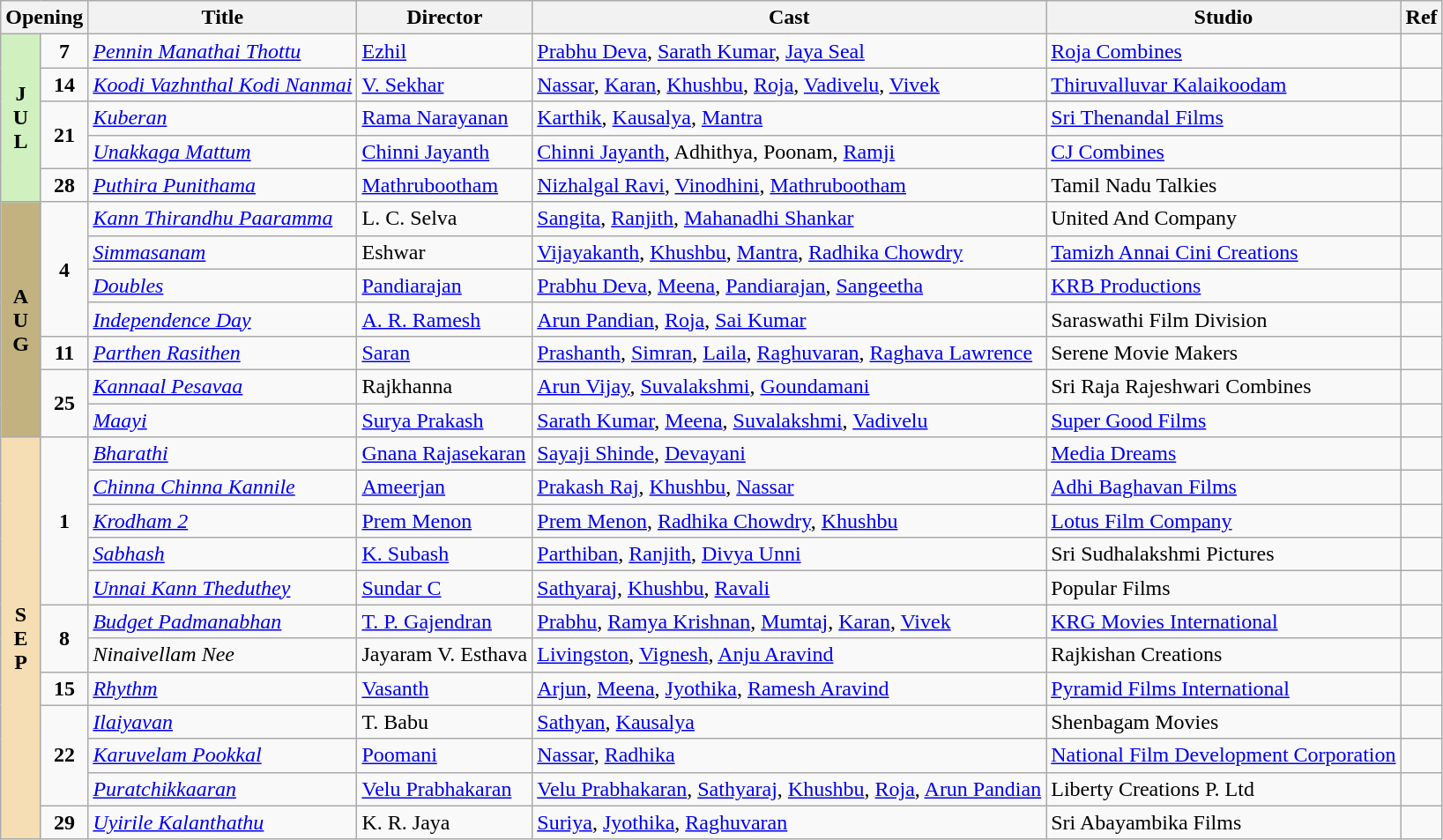<table class="wikitable">
<tr>
<th colspan="2">Opening</th>
<th>Title</th>
<th>Director</th>
<th>Cast</th>
<th>Studio</th>
<th>Ref</th>
</tr>
<tr July!>
<td rowspan="5" valign="center" align="center" style="background:	#d0f0c0; textcolor:#000;"><strong>J<br>U<br>L</strong></td>
<td rowspan="1" align="center"><strong>7</strong></td>
<td><em><a href='#'>Pennin Manathai Thottu</a></em></td>
<td><a href='#'>Ezhil</a></td>
<td><a href='#'>Prabhu Deva</a>, <a href='#'>Sarath Kumar</a>, <a href='#'>Jaya Seal</a></td>
<td><a href='#'>Roja Combines</a></td>
<td></td>
</tr>
<tr>
<td rowspan="1" align="center"><strong>14</strong></td>
<td><em><a href='#'>Koodi Vazhnthal Kodi Nanmai</a></em></td>
<td><a href='#'>V. Sekhar</a></td>
<td><a href='#'>Nassar</a>, <a href='#'>Karan</a>, <a href='#'>Khushbu</a>, <a href='#'>Roja</a>, <a href='#'>Vadivelu</a>, <a href='#'>Vivek</a></td>
<td><a href='#'>Thiruvalluvar Kalaikoodam</a></td>
<td></td>
</tr>
<tr>
<td rowspan="2" align="center"><strong>21</strong></td>
<td><em><a href='#'>Kuberan</a></em></td>
<td><a href='#'>Rama Narayanan</a></td>
<td><a href='#'>Karthik</a>, <a href='#'>Kausalya</a>, <a href='#'>Mantra</a></td>
<td><a href='#'>Sri Thenandal Films</a></td>
<td></td>
</tr>
<tr>
<td><em><a href='#'>Unakkaga Mattum</a></em></td>
<td><a href='#'>Chinni Jayanth</a></td>
<td><a href='#'>Chinni Jayanth</a>, Adhithya, Poonam, <a href='#'>Ramji</a></td>
<td><a href='#'>CJ Combines</a></td>
<td></td>
</tr>
<tr>
<td rowspan="1" align="center"><strong>28</strong></td>
<td><em><a href='#'>Puthira Punithama</a></em></td>
<td><a href='#'>Mathrubootham</a></td>
<td><a href='#'>Nizhalgal Ravi</a>, <a href='#'>Vinodhini</a>, <a href='#'>Mathrubootham</a></td>
<td>Tamil Nadu Talkies</td>
<td></td>
</tr>
<tr August!>
<td rowspan="7" valign="center" align="center" style="background:#C2B280;"><strong>A<br>U<br>G</strong></td>
<td rowspan="4" align="center"><strong>4</strong></td>
<td><em><a href='#'>Kann Thirandhu Paaramma</a></em></td>
<td>L. C. Selva</td>
<td><a href='#'>Sangita</a>, <a href='#'>Ranjith</a>, <a href='#'>Mahanadhi Shankar</a></td>
<td>United And Company</td>
<td></td>
</tr>
<tr>
<td><em><a href='#'>Simmasanam</a></em></td>
<td>Eshwar</td>
<td><a href='#'>Vijayakanth</a>, <a href='#'>Khushbu</a>, <a href='#'>Mantra</a>, <a href='#'>Radhika Chowdry</a></td>
<td><a href='#'>Tamizh Annai Cini Creations</a></td>
<td></td>
</tr>
<tr>
<td><em><a href='#'>Doubles</a></em></td>
<td><a href='#'>Pandiarajan</a></td>
<td><a href='#'>Prabhu Deva</a>, <a href='#'>Meena</a>, <a href='#'>Pandiarajan</a>, <a href='#'>Sangeetha</a></td>
<td><a href='#'>KRB Productions</a></td>
<td></td>
</tr>
<tr>
<td><em><a href='#'>Independence Day</a></em></td>
<td><a href='#'>A. R. Ramesh</a></td>
<td><a href='#'>Arun Pandian</a>, <a href='#'>Roja</a>, <a href='#'>Sai Kumar</a></td>
<td>Saraswathi Film Division</td>
<td></td>
</tr>
<tr>
<td rowspan="1" align="center"><strong>11</strong></td>
<td><em><a href='#'>Parthen Rasithen</a></em></td>
<td><a href='#'>Saran</a></td>
<td><a href='#'>Prashanth</a>, <a href='#'>Simran</a>, <a href='#'>Laila</a>, <a href='#'>Raghuvaran</a>, <a href='#'>Raghava Lawrence</a></td>
<td>Serene Movie Makers</td>
<td></td>
</tr>
<tr>
<td rowspan="2" align="center"><strong>25</strong></td>
<td><em><a href='#'>Kannaal Pesavaa</a></em></td>
<td>Rajkhanna</td>
<td><a href='#'>Arun Vijay</a>, <a href='#'>Suvalakshmi</a>, <a href='#'>Goundamani</a></td>
<td>Sri Raja Rajeshwari Combines</td>
<td></td>
</tr>
<tr>
<td><em><a href='#'>Maayi</a></em></td>
<td><a href='#'>Surya Prakash</a></td>
<td><a href='#'>Sarath Kumar</a>, <a href='#'>Meena</a>, <a href='#'>Suvalakshmi</a>, <a href='#'>Vadivelu</a></td>
<td><a href='#'>Super Good Films</a></td>
<td></td>
</tr>
<tr September!>
<td rowspan="12" valign="center" align="center" style="background:#F5DEB3; textcolor:#000;"><strong>S<br>E<br>P</strong></td>
<td rowspan="5" align="center"><strong>1</strong></td>
<td><em><a href='#'>Bharathi</a></em></td>
<td><a href='#'>Gnana Rajasekaran</a></td>
<td><a href='#'>Sayaji Shinde</a>, <a href='#'>Devayani</a></td>
<td><a href='#'>Media Dreams</a></td>
<td></td>
</tr>
<tr>
<td><em><a href='#'>Chinna Chinna Kannile</a></em></td>
<td><a href='#'>Ameerjan</a></td>
<td><a href='#'>Prakash Raj</a>, <a href='#'>Khushbu</a>, <a href='#'>Nassar</a></td>
<td><a href='#'>Adhi Baghavan Films</a></td>
<td></td>
</tr>
<tr>
<td><em><a href='#'>Krodham 2</a></em></td>
<td><a href='#'>Prem Menon</a></td>
<td><a href='#'>Prem Menon</a>, <a href='#'>Radhika Chowdry</a>, <a href='#'>Khushbu</a></td>
<td><a href='#'>Lotus Film Company</a></td>
<td></td>
</tr>
<tr>
<td><em><a href='#'>Sabhash</a></em></td>
<td><a href='#'>K. Subash</a></td>
<td><a href='#'>Parthiban</a>, <a href='#'>Ranjith</a>, <a href='#'>Divya Unni</a></td>
<td>Sri Sudhalakshmi Pictures</td>
<td></td>
</tr>
<tr>
<td><em><a href='#'>Unnai Kann Theduthey</a></em></td>
<td><a href='#'>Sundar C</a></td>
<td><a href='#'>Sathyaraj</a>, <a href='#'>Khushbu</a>, <a href='#'>Ravali</a></td>
<td>Popular Films</td>
<td></td>
</tr>
<tr>
<td rowspan="2" align="center"><strong>8</strong></td>
<td><em><a href='#'>Budget Padmanabhan</a></em></td>
<td><a href='#'>T. P. Gajendran</a></td>
<td><a href='#'>Prabhu</a>, <a href='#'>Ramya Krishnan</a>, <a href='#'>Mumtaj</a>, <a href='#'>Karan</a>, <a href='#'>Vivek</a></td>
<td><a href='#'>KRG Movies International</a></td>
<td></td>
</tr>
<tr>
<td><em>Ninaivellam Nee</em></td>
<td>Jayaram V. Esthava</td>
<td><a href='#'>Livingston</a>, <a href='#'>Vignesh</a>, <a href='#'>Anju Aravind</a></td>
<td>Rajkishan Creations</td>
<td></td>
</tr>
<tr>
<td rowspan="1" align="center"><strong>15</strong></td>
<td><em><a href='#'>Rhythm</a></em></td>
<td><a href='#'>Vasanth</a></td>
<td><a href='#'>Arjun</a>, <a href='#'>Meena</a>, <a href='#'>Jyothika</a>, <a href='#'>Ramesh Aravind</a></td>
<td><a href='#'>Pyramid Films International</a></td>
<td></td>
</tr>
<tr>
<td rowspan="3" align="center"><strong>22</strong></td>
<td><em><a href='#'>Ilaiyavan</a></em></td>
<td>T. Babu</td>
<td><a href='#'>Sathyan</a>, <a href='#'>Kausalya</a></td>
<td>Shenbagam Movies</td>
<td></td>
</tr>
<tr>
<td><em><a href='#'>Karuvelam Pookkal</a></em></td>
<td><a href='#'>Poomani</a></td>
<td><a href='#'>Nassar</a>, <a href='#'>Radhika</a></td>
<td><a href='#'>National Film Development Corporation</a></td>
<td></td>
</tr>
<tr>
<td><em><a href='#'>Puratchikkaaran</a></em></td>
<td><a href='#'>Velu Prabhakaran</a></td>
<td><a href='#'>Velu Prabhakaran</a>, <a href='#'>Sathyaraj</a>, <a href='#'>Khushbu</a>, <a href='#'>Roja</a>, <a href='#'>Arun Pandian</a></td>
<td>Liberty Creations P. Ltd</td>
<td></td>
</tr>
<tr>
<td rowspan="1" align="center"><strong>29</strong></td>
<td><em><a href='#'>Uyirile Kalanthathu</a></em></td>
<td>K. R. Jaya</td>
<td><a href='#'>Suriya</a>, <a href='#'>Jyothika</a>, <a href='#'>Raghuvaran</a></td>
<td>Sri Abayambika Films</td>
<td></td>
</tr>
</table>
